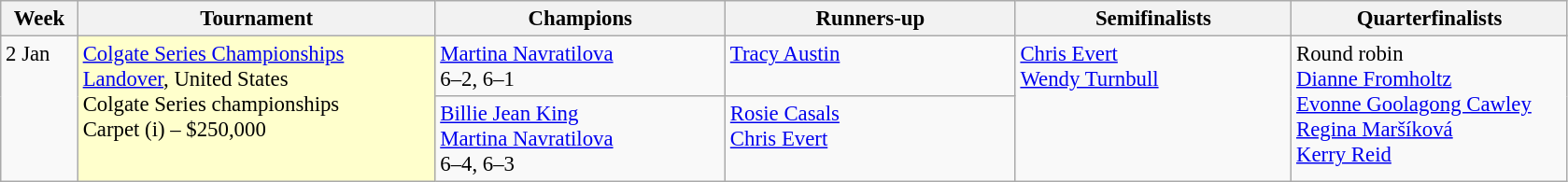<table class=wikitable style=font-size:95%>
<tr>
<th style="width:48px;">Week</th>
<th style="width:248px;">Tournament</th>
<th style="width:200px;">Champions</th>
<th style="width:200px;">Runners-up</th>
<th style="width:190px;">Semifinalists</th>
<th style="width:190px;">Quarterfinalists</th>
</tr>
<tr valign=top>
<td rowspan=2>2 Jan</td>
<td style="background:#FFC;" rowspan="2"><a href='#'>Colgate Series Championships</a><br> <a href='#'>Landover</a>, United States<br>Colgate Series championships<br>Carpet (i) – $250,000</td>
<td> <a href='#'>Martina Navratilova</a><br>6–2, 6–1</td>
<td> <a href='#'>Tracy Austin</a></td>
<td rowspan=2> <a href='#'>Chris Evert</a><br> <a href='#'>Wendy Turnbull</a></td>
<td rowspan=2>Round robin<br> <a href='#'>Dianne Fromholtz</a><br> <a href='#'>Evonne Goolagong Cawley</a><br> <a href='#'>Regina Maršíková</a><br> <a href='#'>Kerry Reid</a></td>
</tr>
<tr valign=top>
<td> <a href='#'>Billie Jean King</a><br>  <a href='#'>Martina Navratilova</a><br>6–4, 6–3</td>
<td> <a href='#'>Rosie Casals</a><br>  <a href='#'>Chris Evert</a></td>
</tr>
</table>
